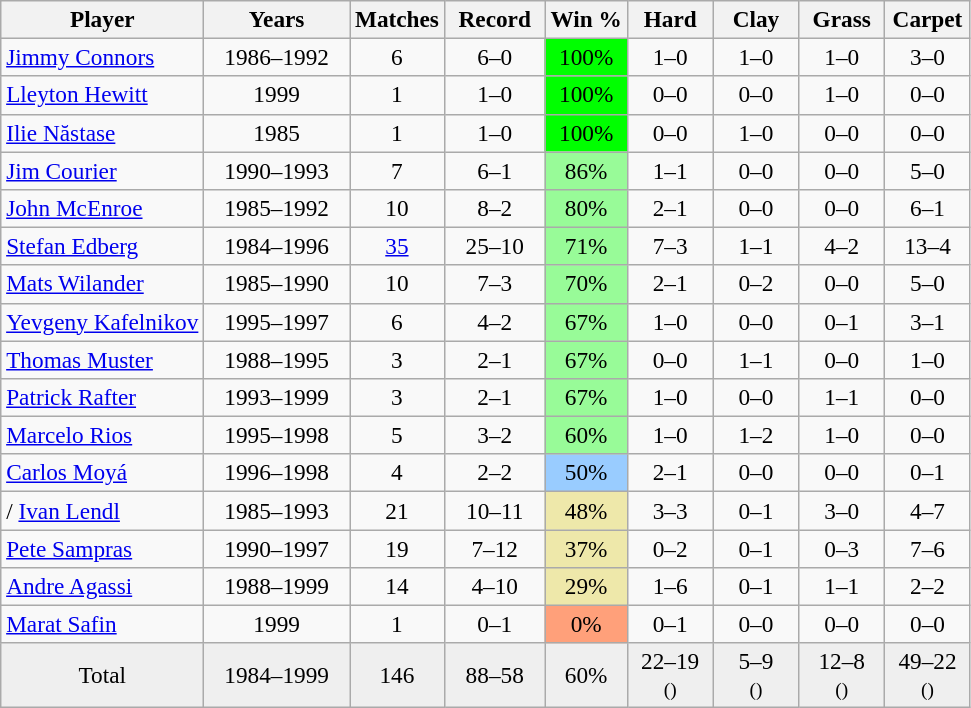<table class="wikitable sortable" style=font-size:97%;text-align:center>
<tr>
<th>Player</th>
<th width=90>Years</th>
<th>Matches</th>
<th width=60 data-sort-type="number">Record</th>
<th>Win %</th>
<th width=50 data-sort-type="number">Hard</th>
<th width=50 data-sort-type="number">Clay</th>
<th width=50 data-sort-type="number">Grass</th>
<th width=50 data-sort-type="number">Carpet</th>
</tr>
<tr>
<td align=left> <a href='#'>Jimmy Connors</a></td>
<td>1986–1992</td>
<td>6</td>
<td>6–0</td>
<td bgcolor=lime>100%</td>
<td>1–0</td>
<td>1–0</td>
<td>1–0</td>
<td>3–0</td>
</tr>
<tr>
<td align=left> <a href='#'>Lleyton Hewitt</a></td>
<td>1999</td>
<td>1</td>
<td>1–0</td>
<td bgcolor=lime>100%</td>
<td>0–0</td>
<td>0–0</td>
<td>1–0</td>
<td>0–0</td>
</tr>
<tr>
<td align=left> <a href='#'>Ilie Năstase</a></td>
<td>1985</td>
<td>1</td>
<td>1–0</td>
<td bgcolor=lime>100%</td>
<td>0–0</td>
<td>1–0</td>
<td>0–0</td>
<td>0–0</td>
</tr>
<tr>
<td align=left> <a href='#'>Jim Courier</a></td>
<td>1990–1993</td>
<td>7</td>
<td>6–1</td>
<td bgcolor=98fb98>86%</td>
<td>1–1</td>
<td>0–0</td>
<td>0–0</td>
<td>5–0</td>
</tr>
<tr>
<td align=left> <a href='#'>John McEnroe</a></td>
<td>1985–1992</td>
<td>10</td>
<td>8–2</td>
<td bgcolor=98fb98>80%</td>
<td>2–1</td>
<td>0–0</td>
<td>0–0</td>
<td>6–1</td>
</tr>
<tr>
<td align=left> <a href='#'>Stefan Edberg</a></td>
<td>1984–1996</td>
<td><a href='#'>35</a></td>
<td>25–10</td>
<td bgcolor=98fb98>71%</td>
<td>7–3</td>
<td>1–1</td>
<td>4–2</td>
<td>13–4</td>
</tr>
<tr>
<td align=left> <a href='#'>Mats Wilander</a></td>
<td>1985–1990</td>
<td>10</td>
<td>7–3</td>
<td bgcolor=98fb98>70%</td>
<td>2–1</td>
<td>0–2</td>
<td>0–0</td>
<td>5–0</td>
</tr>
<tr>
<td align=left> <a href='#'>Yevgeny Kafelnikov</a></td>
<td>1995–1997</td>
<td>6</td>
<td>4–2</td>
<td bgcolor=98fb98>67%</td>
<td>1–0</td>
<td>0–0</td>
<td>0–1</td>
<td>3–1</td>
</tr>
<tr>
<td align=left> <a href='#'>Thomas Muster</a></td>
<td>1988–1995</td>
<td>3</td>
<td>2–1</td>
<td bgcolor=98fb98>67%</td>
<td>0–0</td>
<td>1–1</td>
<td>0–0</td>
<td>1–0</td>
</tr>
<tr>
<td align=left> <a href='#'>Patrick Rafter</a></td>
<td>1993–1999</td>
<td>3</td>
<td>2–1</td>
<td bgcolor=98fb98>67%</td>
<td>1–0</td>
<td>0–0</td>
<td>1–1</td>
<td>0–0</td>
</tr>
<tr>
<td align=left> <a href='#'>Marcelo Rios</a></td>
<td>1995–1998</td>
<td>5</td>
<td>3–2</td>
<td bgcolor=98fb98>60%</td>
<td>1–0</td>
<td>1–2</td>
<td>1–0</td>
<td>0–0</td>
</tr>
<tr>
<td align=left> <a href='#'>Carlos Moyá</a></td>
<td>1996–1998</td>
<td>4</td>
<td>2–2</td>
<td bgcolor=99ccff>50%</td>
<td>2–1</td>
<td>0–0</td>
<td>0–0</td>
<td>0–1</td>
</tr>
<tr>
<td align=left>/ <a href='#'>Ivan Lendl</a></td>
<td>1985–1993</td>
<td>21</td>
<td>10–11</td>
<td bgcolor=eee8AA>48%</td>
<td>3–3</td>
<td>0–1</td>
<td>3–0</td>
<td>4–7</td>
</tr>
<tr>
<td align=left> <a href='#'>Pete Sampras</a></td>
<td>1990–1997</td>
<td>19</td>
<td>7–12</td>
<td bgcolor=eee8AA>37%</td>
<td>0–2</td>
<td>0–1</td>
<td>0–3</td>
<td>7–6</td>
</tr>
<tr>
<td align=left> <a href='#'>Andre Agassi</a></td>
<td>1988–1999</td>
<td>14</td>
<td>4–10</td>
<td bgcolor=eee8AA>29%</td>
<td>1–6</td>
<td>0–1</td>
<td>1–1</td>
<td>2–2</td>
</tr>
<tr>
<td align=left> <a href='#'>Marat Safin</a></td>
<td>1999</td>
<td>1</td>
<td>0–1</td>
<td bgcolor=ffa07a>0%</td>
<td>0–1</td>
<td>0–0</td>
<td>0–0</td>
<td>0–0</td>
</tr>
<tr bgcolor=efefef class="sortbottom">
<td>Total</td>
<td>1984–1999</td>
<td>146</td>
<td>88–58</td>
<td>60%</td>
<td>22–19 <br><small>()</small></td>
<td>5–9 <br><small>()</small></td>
<td>12–8 <br><small>()</small></td>
<td>49–22 <br><small>()</small></td>
</tr>
</table>
